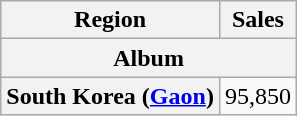<table class="wikitable plainrowheaders" style="text-align:center;">
<tr>
<th>Region</th>
<th>Sales</th>
</tr>
<tr>
<th colspan="2">Album</th>
</tr>
<tr>
<th scope=row>South Korea (<a href='#'>Gaon</a>)</th>
<td>95,850</td>
</tr>
</table>
